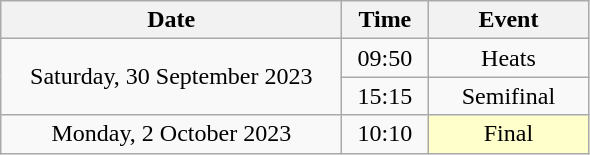<table class = "wikitable" style="text-align:center;">
<tr>
<th width=220>Date</th>
<th width=50>Time</th>
<th width=100>Event</th>
</tr>
<tr>
<td rowspan=2>Saturday, 30 September 2023</td>
<td>09:50</td>
<td>Heats</td>
</tr>
<tr>
<td>15:15</td>
<td>Semifinal</td>
</tr>
<tr>
<td>Monday, 2 October 2023</td>
<td>10:10</td>
<td bgcolor=ffffcc>Final</td>
</tr>
</table>
